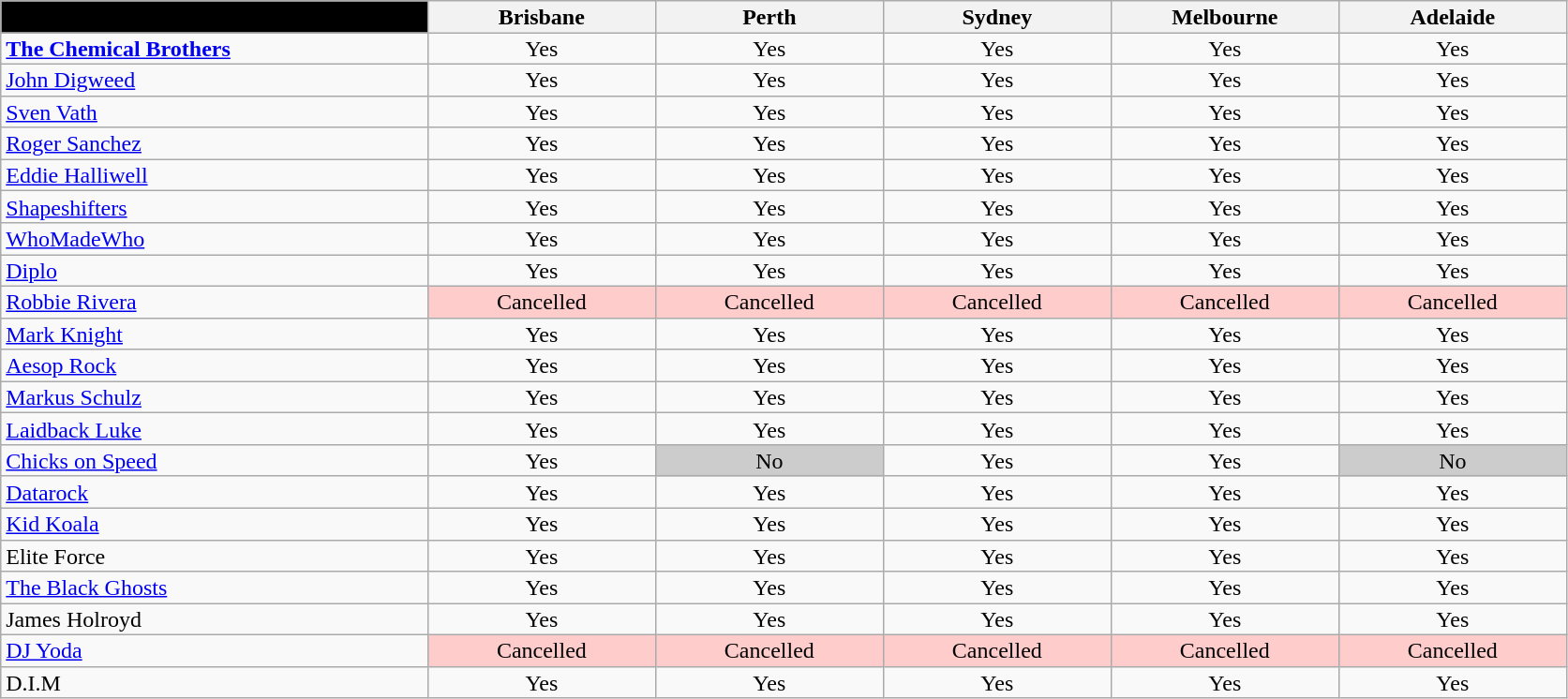<table class="wikitable sortable" style="line-height:0.95em;">
<tr>
<th style="background:#000; width:15%;"> </th>
<th width=8%>Brisbane</th>
<th width=8%>Perth</th>
<th width=8%>Sydney</th>
<th width=8%>Melbourne</th>
<th width=8%>Adelaide</th>
</tr>
<tr align=center>
<td align=left><strong><a href='#'>The Chemical Brothers</a></strong></td>
<td>Yes</td>
<td>Yes</td>
<td>Yes</td>
<td>Yes</td>
<td>Yes</td>
</tr>
<tr align=center>
<td align=left><a href='#'>John Digweed</a></td>
<td>Yes</td>
<td>Yes</td>
<td>Yes</td>
<td>Yes</td>
<td>Yes</td>
</tr>
<tr align=center>
<td align=left><a href='#'>Sven Vath</a></td>
<td>Yes</td>
<td>Yes</td>
<td>Yes</td>
<td>Yes</td>
<td>Yes</td>
</tr>
<tr align=center>
<td align=left><a href='#'>Roger Sanchez</a></td>
<td>Yes</td>
<td>Yes</td>
<td>Yes</td>
<td>Yes</td>
<td>Yes</td>
</tr>
<tr align=center>
<td align=left><a href='#'>Eddie Halliwell</a></td>
<td>Yes</td>
<td>Yes</td>
<td>Yes</td>
<td>Yes</td>
<td>Yes</td>
</tr>
<tr align=center>
<td align=left><a href='#'>Shapeshifters</a></td>
<td>Yes</td>
<td>Yes</td>
<td>Yes</td>
<td>Yes</td>
<td>Yes</td>
</tr>
<tr align=center>
<td align=left><a href='#'>WhoMadeWho</a></td>
<td>Yes</td>
<td>Yes</td>
<td>Yes</td>
<td>Yes</td>
<td>Yes</td>
</tr>
<tr align=center>
<td align=left><a href='#'>Diplo</a></td>
<td>Yes</td>
<td>Yes</td>
<td>Yes</td>
<td>Yes</td>
<td>Yes</td>
</tr>
<tr align=center>
<td align=left><a href='#'>Robbie Rivera</a></td>
<td style="background:#fcc;">Cancelled</td>
<td style="background:#fcc;">Cancelled</td>
<td style="background:#fcc;">Cancelled</td>
<td style="background:#fcc;">Cancelled</td>
<td style="background:#fcc;">Cancelled</td>
</tr>
<tr align=center>
<td align=left><a href='#'>Mark Knight</a></td>
<td>Yes</td>
<td>Yes</td>
<td>Yes</td>
<td>Yes</td>
<td>Yes</td>
</tr>
<tr align=center>
<td align=left><a href='#'>Aesop Rock</a></td>
<td>Yes</td>
<td>Yes</td>
<td>Yes</td>
<td>Yes</td>
<td>Yes</td>
</tr>
<tr align=center>
<td align=left><a href='#'>Markus Schulz</a></td>
<td>Yes</td>
<td>Yes</td>
<td>Yes</td>
<td>Yes</td>
<td>Yes</td>
</tr>
<tr align=center>
<td align=left><a href='#'>Laidback Luke</a></td>
<td>Yes</td>
<td>Yes</td>
<td>Yes</td>
<td>Yes</td>
<td>Yes</td>
</tr>
<tr align=center>
<td align=left><a href='#'>Chicks on Speed</a></td>
<td>Yes</td>
<td style="background:#ccc;">No</td>
<td>Yes</td>
<td>Yes</td>
<td style="background:#ccc;">No</td>
</tr>
<tr align=center>
<td align=left><a href='#'>Datarock</a></td>
<td>Yes</td>
<td>Yes</td>
<td>Yes</td>
<td>Yes</td>
<td>Yes</td>
</tr>
<tr align=center>
<td align=left><a href='#'>Kid Koala</a></td>
<td>Yes</td>
<td>Yes</td>
<td>Yes</td>
<td>Yes</td>
<td>Yes</td>
</tr>
<tr align=center>
<td align=left>Elite Force</td>
<td>Yes</td>
<td>Yes</td>
<td>Yes</td>
<td>Yes</td>
<td>Yes</td>
</tr>
<tr align=center>
<td align=left><a href='#'>The Black Ghosts</a></td>
<td>Yes</td>
<td>Yes</td>
<td>Yes</td>
<td>Yes</td>
<td>Yes</td>
</tr>
<tr align=center>
<td align=left>James Holroyd</td>
<td>Yes</td>
<td>Yes</td>
<td>Yes</td>
<td>Yes</td>
<td>Yes</td>
</tr>
<tr align=center>
<td align=left><a href='#'>DJ Yoda</a></td>
<td style="background:#fcc;">Cancelled</td>
<td style="background:#fcc;">Cancelled</td>
<td style="background:#fcc;">Cancelled</td>
<td style="background:#fcc;">Cancelled</td>
<td style="background:#fcc;">Cancelled</td>
</tr>
<tr align=center>
<td align=left>D.I.M</td>
<td>Yes</td>
<td>Yes</td>
<td>Yes</td>
<td>Yes</td>
<td>Yes</td>
</tr>
</table>
